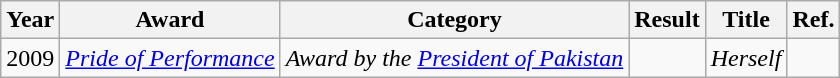<table class="wikitable">
<tr>
<th>Year</th>
<th>Award</th>
<th>Category</th>
<th>Result</th>
<th>Title</th>
<th>Ref.</th>
</tr>
<tr>
<td>2009</td>
<td><em><a href='#'>Pride of Performance</a></em></td>
<td><em>Award by the <a href='#'>President of Pakistan</a></em></td>
<td></td>
<td><em>Herself</em></td>
<td></td>
</tr>
</table>
